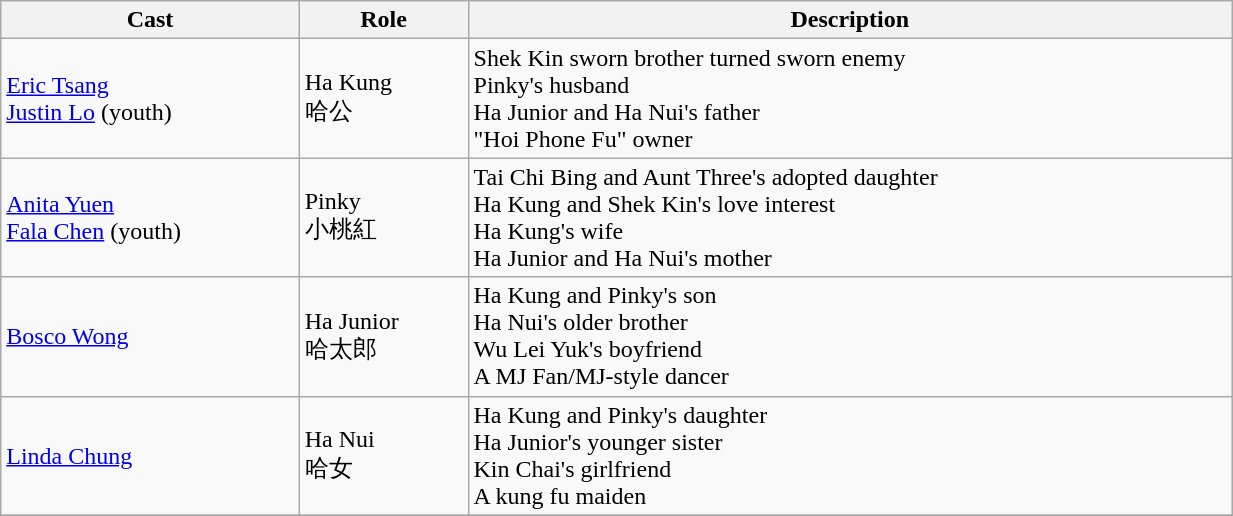<table class="wikitable" width="65%">
<tr>
<th>Cast</th>
<th>Role</th>
<th>Description</th>
</tr>
<tr>
<td><a href='#'>Eric Tsang</a><br><a href='#'>Justin Lo</a> (youth)</td>
<td>Ha Kung<br>哈公</td>
<td>Shek Kin sworn brother turned sworn enemy<br>Pinky's husband<br>Ha Junior and Ha Nui's father<br>"Hoi Phone Fu" owner</td>
</tr>
<tr>
<td><a href='#'>Anita Yuen</a><br> <a href='#'>Fala Chen</a> (youth)</td>
<td>Pinky<br>小桃紅</td>
<td>Tai Chi Bing and Aunt Three's adopted daughter<br>Ha Kung and Shek Kin's love interest<br>Ha Kung's wife<br>Ha Junior and Ha Nui's mother</td>
</tr>
<tr>
<td><a href='#'>Bosco Wong</a></td>
<td>Ha Junior<br>哈太郎</td>
<td>Ha Kung and Pinky's son<br>Ha Nui's older brother<br>Wu Lei Yuk's boyfriend<br>A MJ Fan/MJ-style dancer</td>
</tr>
<tr>
<td><a href='#'>Linda Chung</a></td>
<td>Ha Nui<br>哈女</td>
<td>Ha Kung and Pinky's daughter<br>Ha Junior's younger sister<br>Kin Chai's girlfriend<br>A kung fu maiden</td>
</tr>
<tr>
</tr>
</table>
